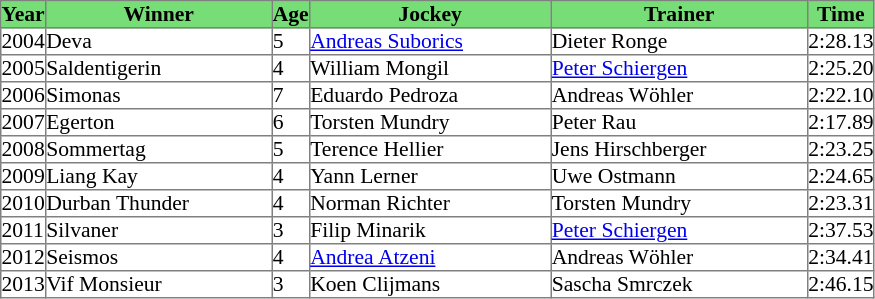<table class = "sortable" | border="1" cellpadding="0" style="border-collapse: collapse; font-size:90%">
<tr bgcolor="#77dd77" align="center">
<th>Year</th>
<th>Winner</th>
<th>Age</th>
<th>Jockey</th>
<th>Trainer</th>
<th>Time</th>
</tr>
<tr>
<td>2004</td>
<td width=150px>Deva</td>
<td>5</td>
<td width=160px><a href='#'>Andreas Suborics</a></td>
<td width=170px>Dieter Ronge</td>
<td>2:28.13</td>
</tr>
<tr>
<td>2005</td>
<td>Saldentigerin</td>
<td>4</td>
<td>William Mongil</td>
<td><a href='#'>Peter Schiergen</a></td>
<td>2:25.20</td>
</tr>
<tr>
<td>2006</td>
<td>Simonas</td>
<td>7</td>
<td>Eduardo Pedroza</td>
<td>Andreas Wöhler</td>
<td>2:22.10</td>
</tr>
<tr>
<td>2007</td>
<td>Egerton</td>
<td>6</td>
<td>Torsten Mundry</td>
<td>Peter Rau</td>
<td>2:17.89</td>
</tr>
<tr>
<td>2008</td>
<td>Sommertag</td>
<td>5</td>
<td>Terence Hellier</td>
<td>Jens Hirschberger</td>
<td>2:23.25</td>
</tr>
<tr>
<td>2009</td>
<td>Liang Kay</td>
<td>4</td>
<td>Yann Lerner</td>
<td>Uwe Ostmann</td>
<td>2:24.65</td>
</tr>
<tr>
<td>2010</td>
<td>Durban Thunder</td>
<td>4</td>
<td>Norman Richter</td>
<td>Torsten Mundry</td>
<td>2:23.31</td>
</tr>
<tr>
<td>2011</td>
<td>Silvaner</td>
<td>3</td>
<td>Filip Minarik</td>
<td><a href='#'>Peter Schiergen</a></td>
<td>2:37.53</td>
</tr>
<tr>
<td>2012</td>
<td>Seismos</td>
<td>4</td>
<td><a href='#'>Andrea Atzeni</a></td>
<td>Andreas Wöhler</td>
<td>2:34.41</td>
</tr>
<tr>
<td>2013</td>
<td>Vif Monsieur</td>
<td>3</td>
<td>Koen Clijmans</td>
<td>Sascha Smrczek</td>
<td>2:46.15</td>
</tr>
</table>
